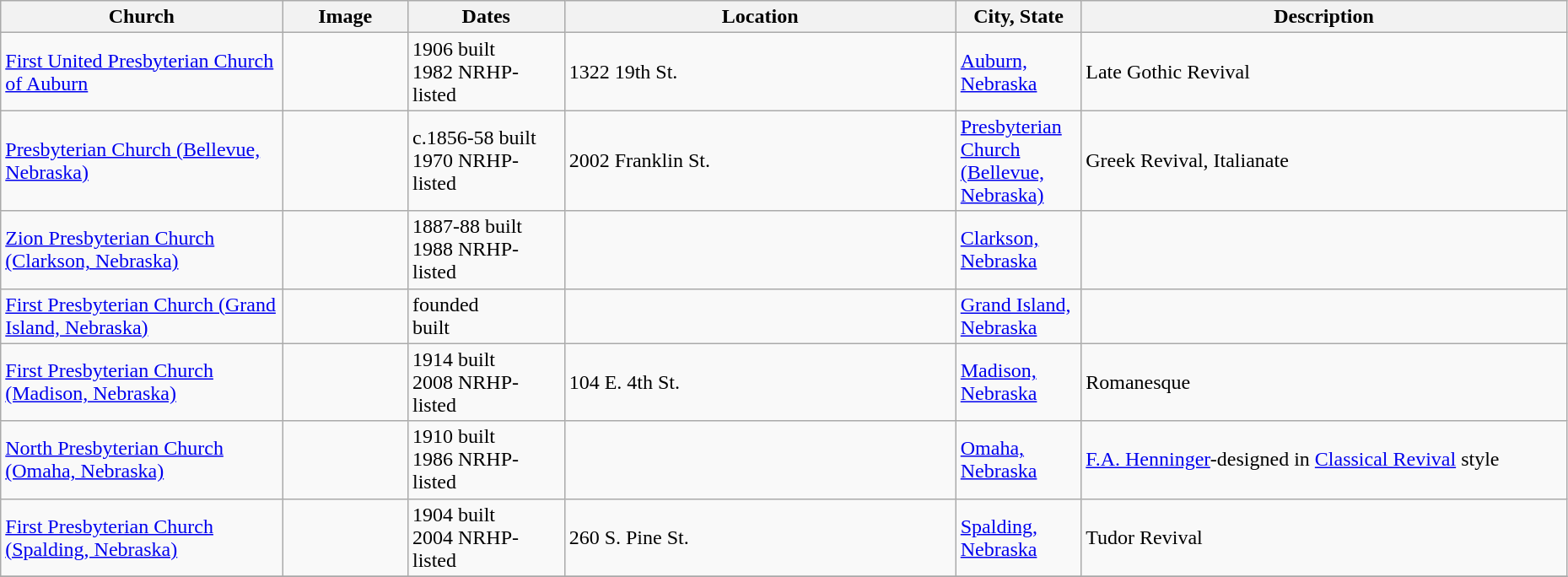<table class="wikitable sortable" style="width:98%">
<tr>
<th width = 18%><strong>Church</strong></th>
<th width = 8% class="unsortable"><strong>Image</strong></th>
<th width = 10%><strong>Dates</strong></th>
<th width = 25%><strong>Location</strong></th>
<th width = 8%><strong>City, State</strong></th>
<th class="unsortable"><strong>Description</strong></th>
</tr>
<tr>
<td><a href='#'>First United Presbyterian Church of Auburn</a></td>
<td></td>
<td>1906 built<br>1982 NRHP-listed</td>
<td>1322 19th St.<br><small></small></td>
<td><a href='#'>Auburn, Nebraska</a></td>
<td>Late Gothic Revival</td>
</tr>
<tr>
<td><a href='#'>Presbyterian Church (Bellevue, Nebraska)</a></td>
<td></td>
<td>c.1856-58 built<br>1970 NRHP-listed</td>
<td>2002 Franklin St.<br><small></small></td>
<td><a href='#'>Presbyterian Church (Bellevue, Nebraska)</a></td>
<td>Greek Revival, Italianate</td>
</tr>
<tr>
<td><a href='#'>Zion Presbyterian Church (Clarkson, Nebraska)</a></td>
<td></td>
<td>1887-88 built<br>1988 NRHP-listed</td>
<td><small></small></td>
<td><a href='#'>Clarkson, Nebraska</a></td>
<td></td>
</tr>
<tr>
<td><a href='#'>First Presbyterian Church (Grand Island, Nebraska)</a></td>
<td></td>
<td>founded<br> built<br></td>
<td></td>
<td><a href='#'>Grand Island, Nebraska</a></td>
<td></td>
</tr>
<tr>
<td><a href='#'>First Presbyterian Church (Madison, Nebraska)</a></td>
<td></td>
<td>1914 built<br>2008 NRHP-listed</td>
<td>104 E. 4th St.<br><small></small></td>
<td><a href='#'>Madison, Nebraska</a></td>
<td>Romanesque</td>
</tr>
<tr>
<td><a href='#'>North Presbyterian Church (Omaha, Nebraska)</a></td>
<td></td>
<td>1910 built<br>1986 NRHP-listed</td>
<td><small></small></td>
<td><a href='#'>Omaha, Nebraska</a></td>
<td><a href='#'>F.A. Henninger</a>-designed in <a href='#'>Classical Revival</a> style</td>
</tr>
<tr>
<td><a href='#'>First Presbyterian Church (Spalding, Nebraska)</a></td>
<td></td>
<td>1904 built<br>2004 NRHP-listed</td>
<td>260 S. Pine St.<br><small></small></td>
<td><a href='#'>Spalding, Nebraska</a></td>
<td>Tudor Revival</td>
</tr>
<tr>
</tr>
</table>
